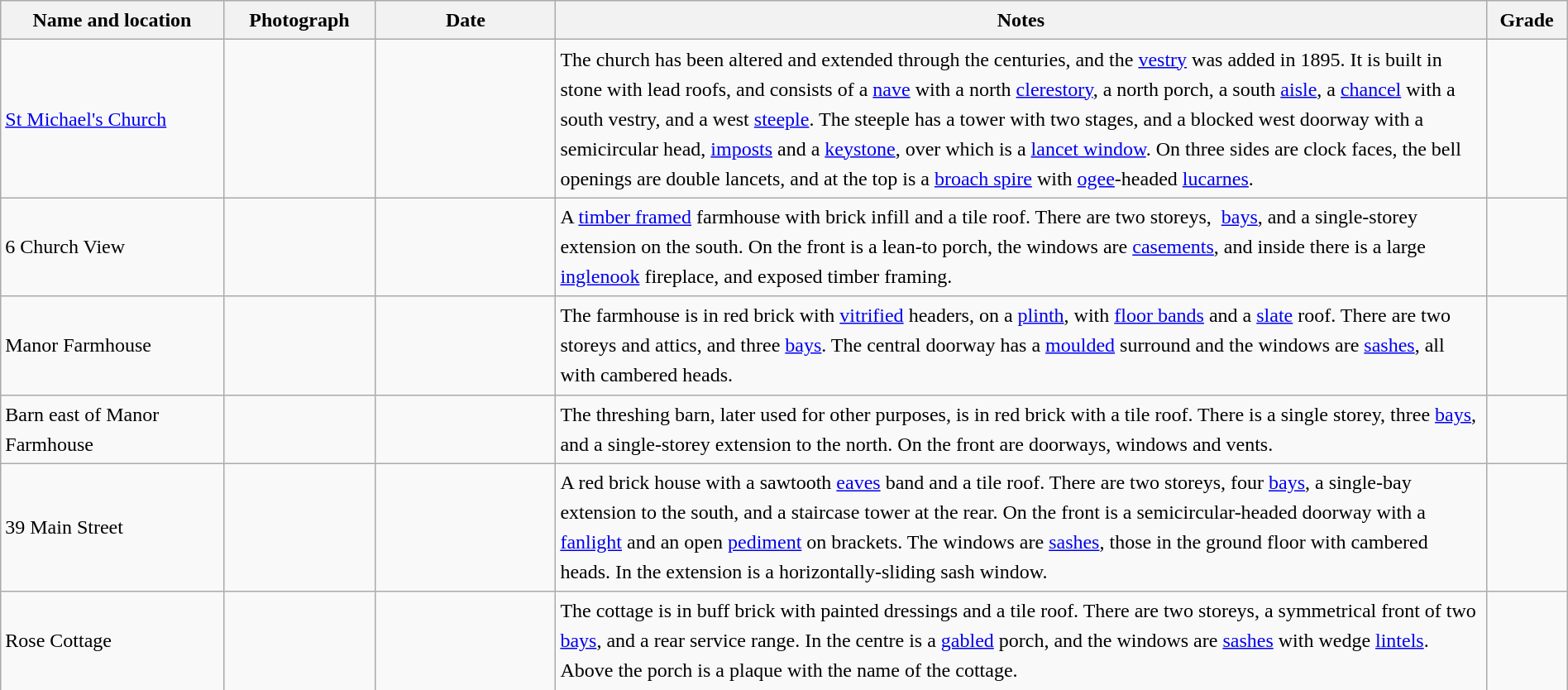<table class="wikitable sortable plainrowheaders" style="width:100%; border:0; text-align:left; line-height:150%;">
<tr>
<th scope="col"  style="width:150px">Name and location</th>
<th scope="col"  style="width:100px" class="unsortable">Photograph</th>
<th scope="col"  style="width:120px">Date</th>
<th scope="col"  style="width:650px" class="unsortable">Notes</th>
<th scope="col"  style="width:50px">Grade</th>
</tr>
<tr>
<td><a href='#'>St Michael's Church</a><br><small></small></td>
<td></td>
<td align="center"></td>
<td>The church has been altered and extended through the centuries, and the <a href='#'>vestry</a> was added in 1895.  It is built in stone with lead roofs, and consists of a <a href='#'>nave</a> with a north <a href='#'>clerestory</a>, a north porch, a south <a href='#'>aisle</a>, a <a href='#'>chancel</a> with a south vestry, and a west <a href='#'>steeple</a>.  The steeple has a tower with two stages, and a blocked west doorway with a semicircular head, <a href='#'>imposts</a> and a <a href='#'>keystone</a>, over which is a <a href='#'>lancet window</a>.  On three sides are clock faces, the bell openings are double lancets, and at the top is a <a href='#'>broach spire</a> with <a href='#'>ogee</a>-headed <a href='#'>lucarnes</a>.</td>
<td align="center" ></td>
</tr>
<tr>
<td>6 Church View<br><small></small></td>
<td></td>
<td align="center"></td>
<td>A <a href='#'>timber framed</a> farmhouse with brick infill and a tile roof.  There are two storeys,  <a href='#'>bays</a>, and a single-storey extension on the south.  On the front is a lean-to porch, the windows are <a href='#'>casements</a>, and inside there is a large <a href='#'>inglenook</a> fireplace, and exposed timber framing.</td>
<td align="center" ></td>
</tr>
<tr>
<td>Manor Farmhouse<br><small></small></td>
<td></td>
<td align="center"></td>
<td>The farmhouse is in red brick with <a href='#'>vitrified</a> headers, on a <a href='#'>plinth</a>, with <a href='#'>floor bands</a> and a <a href='#'>slate</a> roof.  There are two storeys and attics, and three <a href='#'>bays</a>.  The central doorway has a <a href='#'>moulded</a> surround and the windows are <a href='#'>sashes</a>, all with cambered heads.</td>
<td align="center" ></td>
</tr>
<tr>
<td>Barn east of Manor Farmhouse<br><small></small></td>
<td></td>
<td align="center"></td>
<td>The threshing barn, later used for other purposes, is in red brick with a tile roof.  There is a single storey, three <a href='#'>bays</a>, and a single-storey extension to the north.  On the front are doorways, windows and vents.</td>
<td align="center" ></td>
</tr>
<tr>
<td>39 Main Street<br><small></small></td>
<td></td>
<td align="center"></td>
<td>A red brick house with a sawtooth <a href='#'>eaves</a> band and a tile roof.  There are two storeys, four <a href='#'>bays</a>, a single-bay extension to the south, and a staircase tower at the rear.  On the front is a semicircular-headed doorway with a <a href='#'>fanlight</a> and an open <a href='#'>pediment</a> on brackets.  The windows are <a href='#'>sashes</a>, those in the ground floor with cambered heads.  In the extension is a horizontally-sliding sash window.</td>
<td align="center" ></td>
</tr>
<tr>
<td>Rose Cottage<br><small></small></td>
<td></td>
<td align="center"></td>
<td>The cottage is in buff brick with painted dressings and a tile roof.  There are two storeys, a symmetrical front of two <a href='#'>bays</a>, and a rear service range.  In the centre is a <a href='#'>gabled</a> porch, and the windows are <a href='#'>sashes</a> with wedge <a href='#'>lintels</a>.  Above the porch is a plaque with the name of the cottage.</td>
<td align="center" ></td>
</tr>
<tr>
</tr>
</table>
